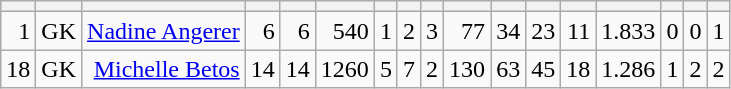<table class="wikitable sortable" style="text-align:right;">
<tr>
<th></th>
<th></th>
<th></th>
<th></th>
<th></th>
<th></th>
<th></th>
<th></th>
<th></th>
<th></th>
<th></th>
<th></th>
<th></th>
<th></th>
<th></th>
<th></th>
<th></th>
</tr>
<tr>
<td>1</td>
<td>GK</td>
<td><a href='#'>Nadine Angerer</a></td>
<td>6</td>
<td>6</td>
<td>540</td>
<td>1</td>
<td>2</td>
<td>3</td>
<td>77</td>
<td>34</td>
<td>23</td>
<td>11</td>
<td>1.833</td>
<td>0</td>
<td>0</td>
<td>1</td>
</tr>
<tr>
<td>18</td>
<td>GK</td>
<td><a href='#'>Michelle Betos</a></td>
<td>14</td>
<td>14</td>
<td>1260</td>
<td>5</td>
<td>7</td>
<td>2</td>
<td>130</td>
<td>63</td>
<td>45</td>
<td>18</td>
<td>1.286</td>
<td>1</td>
<td>2</td>
<td>2</td>
</tr>
</table>
